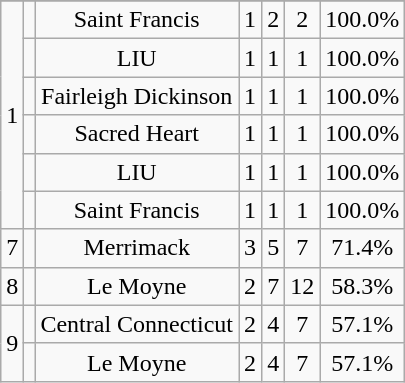<table class="wikitable sortable" style="text-align:center">
<tr>
</tr>
<tr>
<td rowspan="6">1</td>
<td></td>
<td>Saint Francis</td>
<td>1</td>
<td>2</td>
<td>2</td>
<td>100.0%</td>
</tr>
<tr>
<td></td>
<td>LIU</td>
<td>1</td>
<td>1</td>
<td>1</td>
<td>100.0%</td>
</tr>
<tr>
<td></td>
<td>Fairleigh Dickinson</td>
<td>1</td>
<td>1</td>
<td>1</td>
<td>100.0%</td>
</tr>
<tr>
<td></td>
<td>Sacred Heart</td>
<td>1</td>
<td>1</td>
<td>1</td>
<td>100.0%</td>
</tr>
<tr>
<td></td>
<td>LIU</td>
<td>1</td>
<td>1</td>
<td>1</td>
<td>100.0%</td>
</tr>
<tr>
<td></td>
<td>Saint Francis</td>
<td>1</td>
<td>1</td>
<td>1</td>
<td>100.0%</td>
</tr>
<tr>
<td>7</td>
<td></td>
<td>Merrimack</td>
<td>3</td>
<td>5</td>
<td>7</td>
<td>71.4%</td>
</tr>
<tr>
<td>8</td>
<td></td>
<td>Le Moyne</td>
<td>2</td>
<td>7</td>
<td>12</td>
<td>58.3%</td>
</tr>
<tr>
<td rowspan="2">9</td>
<td></td>
<td>Central Connecticut</td>
<td>2</td>
<td>4</td>
<td>7</td>
<td>57.1%</td>
</tr>
<tr>
<td></td>
<td>Le Moyne</td>
<td>2</td>
<td>4</td>
<td>7</td>
<td>57.1%</td>
</tr>
</table>
